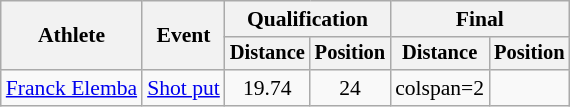<table class=wikitable style="font-size:90%">
<tr>
<th rowspan="2">Athlete</th>
<th rowspan="2">Event</th>
<th colspan="2">Qualification</th>
<th colspan="2">Final</th>
</tr>
<tr style="font-size:95%">
<th>Distance</th>
<th>Position</th>
<th>Distance</th>
<th>Position</th>
</tr>
<tr style=text-align:center>
<td style=text-align:left><a href='#'>Franck Elemba</a></td>
<td style=text-align:left rowspan=1><a href='#'>Shot put</a></td>
<td>19.74</td>
<td>24</td>
<td>colspan=2 </td>
</tr>
</table>
